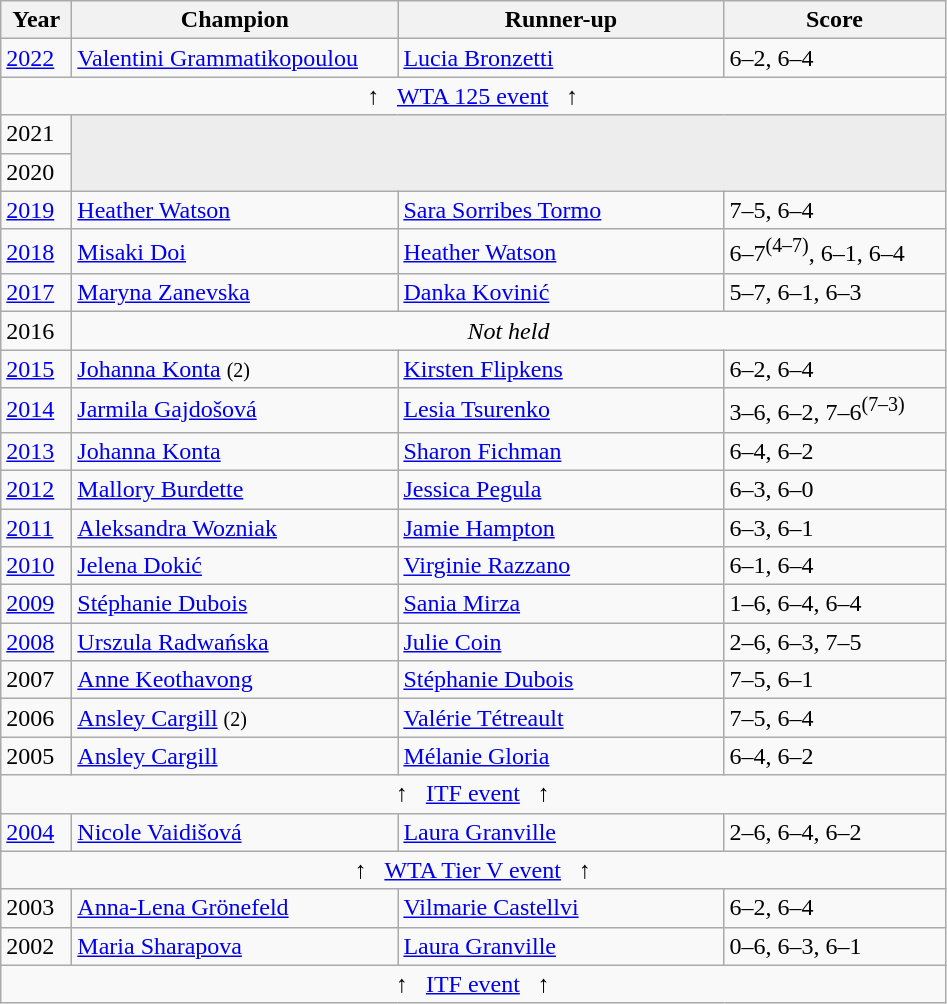<table class="wikitable">
<tr>
<th style="width:40px">Year</th>
<th style="width:210px">Champion</th>
<th style="width:210px">Runner-up</th>
<th style="width:140px">Score</th>
</tr>
<tr>
<td><a href='#'>2022</a></td>
<td> <a href='#'>Valentini Grammatikopoulou</a></td>
<td> <a href='#'>Lucia Bronzetti</a></td>
<td>6–2, 6–4</td>
</tr>
<tr>
<td colspan=4 style="text-align:center;">↑   <a href='#'>WTA 125 event</a>   ↑</td>
</tr>
<tr>
<td>2021</td>
<td rowspan=2 colspan=3 bgcolor="#ededed"></td>
</tr>
<tr>
<td>2020</td>
</tr>
<tr>
<td><a href='#'>2019</a></td>
<td> <a href='#'>Heather Watson</a></td>
<td> <a href='#'>Sara Sorribes Tormo</a></td>
<td>7–5, 6–4</td>
</tr>
<tr>
<td><a href='#'>2018</a></td>
<td> <a href='#'>Misaki Doi</a></td>
<td> <a href='#'>Heather Watson</a></td>
<td>6–7<sup>(4–7)</sup>, 6–1, 6–4</td>
</tr>
<tr>
<td><a href='#'>2017</a></td>
<td> <a href='#'>Maryna Zanevska</a></td>
<td> <a href='#'>Danka Kovinić</a></td>
<td>5–7, 6–1, 6–3</td>
</tr>
<tr>
<td>2016</td>
<td colspan=3 style="text-align:center;"><em>Not held</em></td>
</tr>
<tr>
<td><a href='#'>2015</a></td>
<td> <a href='#'>Johanna Konta</a> <small>(2)</small></td>
<td> <a href='#'>Kirsten Flipkens</a></td>
<td>6–2, 6–4</td>
</tr>
<tr>
<td><a href='#'>2014</a></td>
<td> <a href='#'>Jarmila Gajdošová</a></td>
<td> <a href='#'>Lesia Tsurenko</a></td>
<td>3–6, 6–2, 7–6<sup>(7–3)</sup></td>
</tr>
<tr>
<td><a href='#'>2013</a></td>
<td> <a href='#'>Johanna Konta</a></td>
<td> <a href='#'>Sharon Fichman</a></td>
<td>6–4, 6–2</td>
</tr>
<tr>
<td><a href='#'>2012</a></td>
<td> <a href='#'>Mallory Burdette</a></td>
<td> <a href='#'>Jessica Pegula</a></td>
<td>6–3, 6–0</td>
</tr>
<tr>
<td><a href='#'>2011</a></td>
<td> <a href='#'>Aleksandra Wozniak</a></td>
<td> <a href='#'>Jamie Hampton</a></td>
<td>6–3, 6–1</td>
</tr>
<tr>
<td><a href='#'>2010</a></td>
<td> <a href='#'>Jelena Dokić</a></td>
<td> <a href='#'>Virginie Razzano</a></td>
<td>6–1, 6–4</td>
</tr>
<tr>
<td><a href='#'>2009</a></td>
<td> <a href='#'>Stéphanie Dubois</a></td>
<td> <a href='#'>Sania Mirza</a></td>
<td>1–6, 6–4, 6–4</td>
</tr>
<tr>
<td><a href='#'>2008</a></td>
<td> <a href='#'>Urszula Radwańska</a></td>
<td> <a href='#'>Julie Coin</a></td>
<td>2–6, 6–3, 7–5</td>
</tr>
<tr>
<td>2007</td>
<td> <a href='#'>Anne Keothavong</a></td>
<td> <a href='#'>Stéphanie Dubois</a></td>
<td>7–5, 6–1</td>
</tr>
<tr>
<td>2006</td>
<td> <a href='#'>Ansley Cargill</a> <small>(2)</small></td>
<td> <a href='#'>Valérie Tétreault</a></td>
<td>7–5, 6–4</td>
</tr>
<tr>
<td>2005</td>
<td> <a href='#'>Ansley Cargill</a></td>
<td> <a href='#'>Mélanie Gloria</a></td>
<td>6–4, 6–2</td>
</tr>
<tr>
<td colspan=4 style="text-align:center;">↑   <a href='#'>ITF event</a>   ↑</td>
</tr>
<tr>
<td><a href='#'>2004</a></td>
<td> <a href='#'>Nicole Vaidišová</a></td>
<td> <a href='#'>Laura Granville</a></td>
<td>2–6, 6–4, 6–2</td>
</tr>
<tr>
<td colspan=4 style="text-align:center;">↑   <a href='#'>WTA Tier V event</a>   ↑</td>
</tr>
<tr>
<td>2003</td>
<td> <a href='#'>Anna-Lena Grönefeld</a></td>
<td> <a href='#'>Vilmarie Castellvi</a></td>
<td>6–2, 6–4</td>
</tr>
<tr>
<td>2002</td>
<td> <a href='#'>Maria Sharapova</a></td>
<td> <a href='#'>Laura Granville</a></td>
<td>0–6, 6–3, 6–1</td>
</tr>
<tr>
<td colspan=4 style="text-align:center;">↑   <a href='#'>ITF event</a>   ↑</td>
</tr>
</table>
